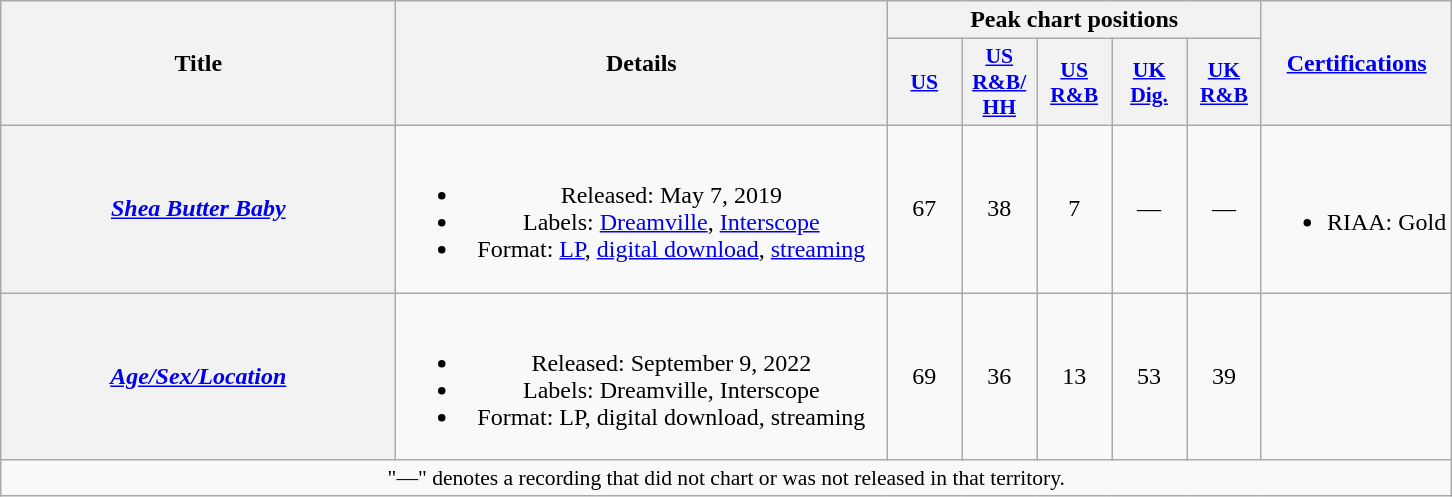<table class="wikitable plainrowheaders" style="text-align:center;">
<tr>
<th scope="col" rowspan="2" style="width:16em;">Title</th>
<th scope="col" rowspan="2" style="width:20em;">Details</th>
<th scope="col" colspan="5">Peak chart positions</th>
<th rowspan="2"><a href='#'>Certifications</a></th>
</tr>
<tr>
<th style="width:3em; font-size:90%"><a href='#'>US</a><br></th>
<th scope="col" style="width:3em;font-size:90%;"><a href='#'>US<br>R&B/<br>HH</a><br></th>
<th scope="col" style="width:3em;font-size:90%;"><a href='#'>US<br>R&B</a><br></th>
<th scope="col" style="width:3em;font-size:90%;"><a href='#'>UK<br>Dig.</a><br></th>
<th scope="col" style="width:3em;font-size:90%;"><a href='#'>UK<br>R&B</a><br></th>
</tr>
<tr>
<th scope="row"><em><a href='#'>Shea Butter Baby</a></em></th>
<td><br><ul><li>Released: May 7, 2019</li><li>Labels: <a href='#'>Dreamville</a>, <a href='#'>Interscope</a></li><li>Format: <a href='#'>LP</a>, <a href='#'>digital download</a>, <a href='#'>streaming</a></li></ul></td>
<td>67</td>
<td>38</td>
<td>7</td>
<td>—</td>
<td>—</td>
<td><br><ul><li>RIAA: Gold</li></ul></td>
</tr>
<tr>
<th scope="row"><em><a href='#'>Age/Sex/Location</a></em></th>
<td><br><ul><li>Released: September 9, 2022</li><li>Labels: Dreamville, Interscope</li><li>Format: LP, digital download, streaming</li></ul></td>
<td>69</td>
<td>36</td>
<td>13</td>
<td>53</td>
<td>39</td>
<td></td>
</tr>
<tr>
<td colspan="10" style="font-size:90%;">"—" denotes a recording that did not chart or was not released in that territory.</td>
</tr>
</table>
